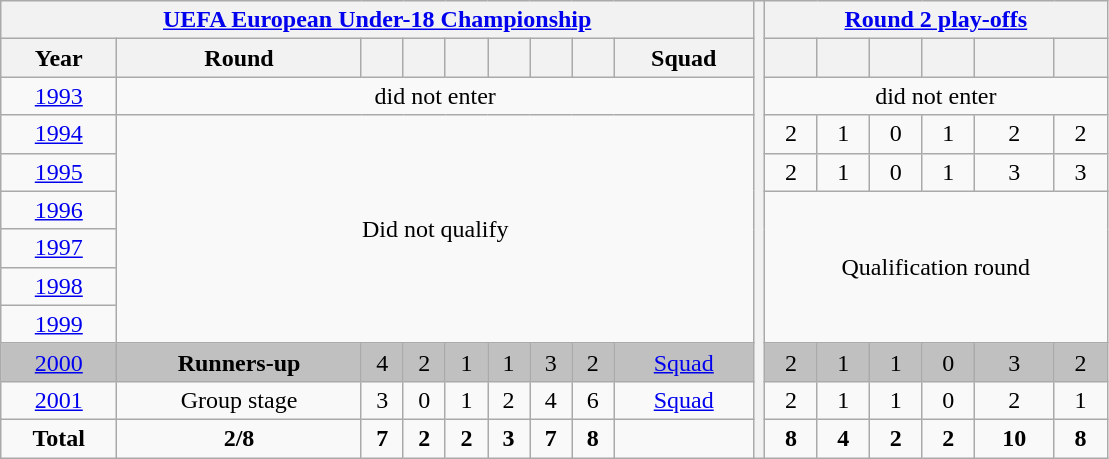<table class="wikitable" style="text-align: center;">
<tr>
<th colspan=9><a href='#'>UEFA European Under-18 Championship</a></th>
<th style="width:1%;" rowspan="13"></th>
<th colspan=6><a href='#'>Round 2 play-offs</a></th>
</tr>
<tr>
<th>Year</th>
<th>Round</th>
<th></th>
<th></th>
<th></th>
<th></th>
<th></th>
<th></th>
<th>Squad</th>
<th></th>
<th></th>
<th></th>
<th></th>
<th></th>
<th></th>
</tr>
<tr>
<td> <a href='#'>1993</a></td>
<td colspan=8>did not enter</td>
<td colspan=6>did not enter</td>
</tr>
<tr>
<td> <a href='#'>1994</a></td>
<td colspan=8 rowspan=6>Did not qualify</td>
<td>2</td>
<td>1</td>
<td>0</td>
<td>1</td>
<td>2</td>
<td>2</td>
</tr>
<tr>
<td> <a href='#'>1995</a></td>
<td>2</td>
<td>1</td>
<td>0</td>
<td>1</td>
<td>3</td>
<td>3</td>
</tr>
<tr>
<td> <a href='#'>1996</a></td>
<td colspan=6 rowspan=4>Qualification round</td>
</tr>
<tr>
<td> <a href='#'>1997</a></td>
</tr>
<tr>
<td> <a href='#'>1998</a></td>
</tr>
<tr>
<td> <a href='#'>1999</a></td>
</tr>
<tr style="background:silver;">
<td> <a href='#'>2000</a></td>
<td><strong>Runners-up</strong></td>
<td>4</td>
<td>2</td>
<td>1</td>
<td>1</td>
<td>3</td>
<td>2</td>
<td><a href='#'>Squad</a></td>
<td>2</td>
<td>1</td>
<td>1</td>
<td>0</td>
<td>3</td>
<td>2</td>
</tr>
<tr>
<td> <a href='#'>2001</a></td>
<td>Group stage</td>
<td>3</td>
<td>0</td>
<td>1</td>
<td>2</td>
<td>4</td>
<td>6</td>
<td><a href='#'>Squad</a></td>
<td>2</td>
<td>1</td>
<td>1</td>
<td>0</td>
<td>2</td>
<td>1</td>
</tr>
<tr>
<td><strong>Total</strong></td>
<td><strong>2/8</strong></td>
<td><strong>7</strong></td>
<td><strong>2</strong></td>
<td><strong>2</strong></td>
<td><strong>3</strong></td>
<td><strong>7</strong></td>
<td><strong>8</strong></td>
<td></td>
<td><strong>8</strong></td>
<td><strong>4</strong></td>
<td><strong>2</strong></td>
<td><strong>2</strong></td>
<td><strong>10</strong></td>
<td><strong>8</strong></td>
</tr>
</table>
